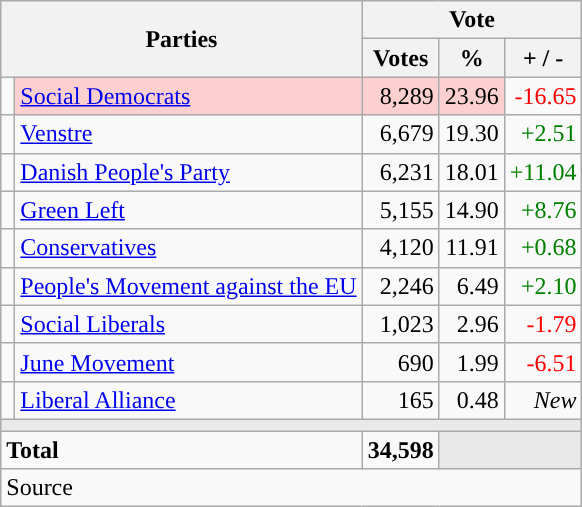<table class="wikitable" style="text-align:right;">
<tr>
<th style="text-align:centre;" rowspan="2" colspan="2" width="225">Parties</th>
<th colspan="3">Vote</th>
</tr>
<tr>
<th width="15">Votes</th>
<th width="15">%</th>
<th width="15">+ / -</th>
</tr>
<tr>
<td width="2" style="color:inherit;background:"></td>
<td bgcolor=#fbd0ce   align="left"><a href='#'>Social Democrats</a></td>
<td bgcolor=#fbd0ce>8,289</td>
<td bgcolor=#fbd0ce>23.96</td>
<td style=color:red;>-16.65</td>
</tr>
<tr>
<td width="2" style="color:inherit;background:"></td>
<td align="left"><a href='#'>Venstre</a></td>
<td>6,679</td>
<td>19.30</td>
<td style=color:green;>+2.51</td>
</tr>
<tr>
<td width="2" style="color:inherit;background:"></td>
<td align="left"><a href='#'>Danish People's Party</a></td>
<td>6,231</td>
<td>18.01</td>
<td style=color:green;>+11.04</td>
</tr>
<tr>
<td width="2" style="color:inherit;background:"></td>
<td align="left"><a href='#'>Green Left</a></td>
<td>5,155</td>
<td>14.90</td>
<td style=color:green;>+8.76</td>
</tr>
<tr>
<td width="2" style="color:inherit;background:"></td>
<td align="left"><a href='#'>Conservatives</a></td>
<td>4,120</td>
<td>11.91</td>
<td style=color:green;>+0.68</td>
</tr>
<tr>
<td width="2" style="color:inherit;background:"></td>
<td align="left"><a href='#'>People's Movement against the EU</a></td>
<td>2,246</td>
<td>6.49</td>
<td style=color:green;>+2.10</td>
</tr>
<tr>
<td width="2" style="color:inherit;background:"></td>
<td align="left"><a href='#'>Social Liberals</a></td>
<td>1,023</td>
<td>2.96</td>
<td style=color:red;>-1.79</td>
</tr>
<tr>
<td width="2" style="color:inherit;background:"></td>
<td align="left"><a href='#'>June Movement</a></td>
<td>690</td>
<td>1.99</td>
<td style=color:red;>-6.51</td>
</tr>
<tr>
<td width="2" style="color:inherit;background:"></td>
<td align="left"><a href='#'>Liberal Alliance</a></td>
<td>165</td>
<td>0.48</td>
<td><em>New</em></td>
</tr>
<tr>
<td colspan="7" bgcolor="#E9E9E9"></td>
</tr>
<tr>
<td align="left" colspan="2"><strong>Total</strong></td>
<td><strong>34,598</strong></td>
<td bgcolor="#E9E9E9" colspan="2"></td>
</tr>
<tr>
<td align="left" colspan="6">Source</td>
</tr>
</table>
